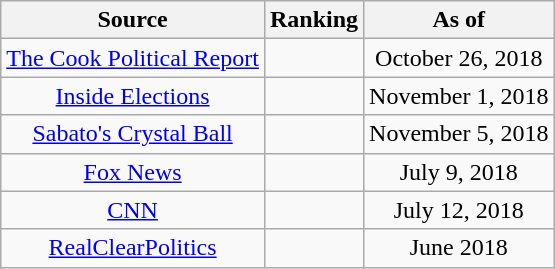<table class="wikitable" style="text-align:center">
<tr>
<th>Source</th>
<th>Ranking</th>
<th>As of</th>
</tr>
<tr>
<td><a href='#'>The Cook Political Report</a></td>
<td></td>
<td>October 26, 2018</td>
</tr>
<tr>
<td><a href='#'>Inside Elections</a></td>
<td></td>
<td>November 1, 2018</td>
</tr>
<tr>
<td><a href='#'>Sabato's Crystal Ball</a></td>
<td></td>
<td>November 5, 2018</td>
</tr>
<tr>
<td><a href='#'>Fox News</a></td>
<td></td>
<td>July 9, 2018</td>
</tr>
<tr>
<td><a href='#'>CNN</a></td>
<td></td>
<td>July 12, 2018</td>
</tr>
<tr>
<td><a href='#'>RealClearPolitics</a></td>
<td></td>
<td>June 2018</td>
</tr>
</table>
